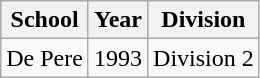<table class="wikitable">
<tr>
<th>School</th>
<th>Year</th>
<th>Division</th>
</tr>
<tr>
<td>De Pere</td>
<td>1993</td>
<td>Division 2</td>
</tr>
</table>
